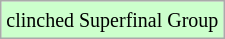<table class="wikitable">
<tr>
<td style="background:#cfc;"><small>clinched Superfinal Group</small></td>
</tr>
</table>
